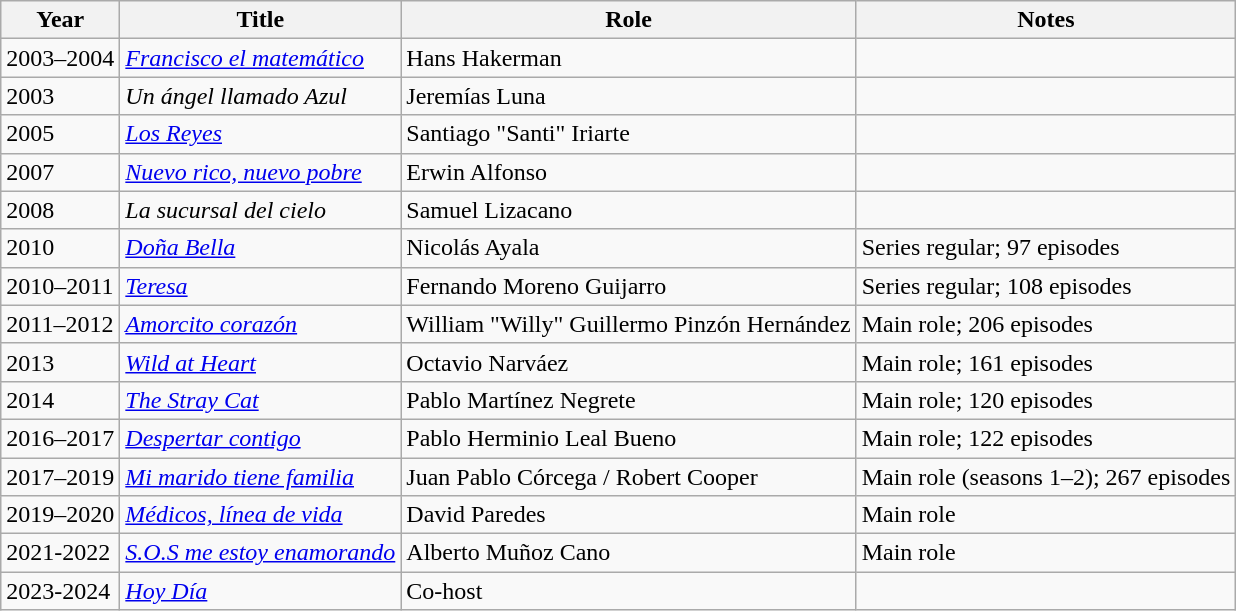<table class="wikitable sortable">
<tr>
<th>Year</th>
<th>Title</th>
<th>Role</th>
<th>Notes</th>
</tr>
<tr>
<td>2003–2004</td>
<td><em><a href='#'>Francisco el matemático</a></em></td>
<td>Hans Hakerman</td>
<td></td>
</tr>
<tr>
<td>2003</td>
<td><em>Un ángel llamado Azul</em></td>
<td>Jeremías Luna</td>
<td></td>
</tr>
<tr>
<td>2005</td>
<td><em><a href='#'>Los Reyes</a></em></td>
<td>Santiago "Santi" Iriarte</td>
<td></td>
</tr>
<tr>
<td>2007</td>
<td><em><a href='#'>Nuevo rico, nuevo pobre</a></em></td>
<td>Erwin Alfonso</td>
<td></td>
</tr>
<tr>
<td>2008</td>
<td><em>La sucursal del cielo</em></td>
<td>Samuel Lizacano</td>
<td></td>
</tr>
<tr>
<td>2010</td>
<td><em><a href='#'>Doña Bella</a></em></td>
<td>Nicolás Ayala</td>
<td>Series regular; 97 episodes</td>
</tr>
<tr>
<td>2010–2011</td>
<td><em><a href='#'>Teresa</a></em></td>
<td>Fernando Moreno Guijarro</td>
<td>Series regular; 108 episodes</td>
</tr>
<tr>
<td>2011–2012</td>
<td><em><a href='#'>Amorcito corazón</a></em></td>
<td>William "Willy" Guillermo Pinzón Hernández</td>
<td>Main role; 206 episodes</td>
</tr>
<tr>
<td>2013</td>
<td><em><a href='#'>Wild at Heart</a></em></td>
<td>Octavio Narváez</td>
<td>Main role; 161 episodes</td>
</tr>
<tr>
<td>2014</td>
<td><em><a href='#'>The Stray Cat</a></em></td>
<td>Pablo Martínez Negrete</td>
<td>Main role; 120 episodes</td>
</tr>
<tr>
<td>2016–2017</td>
<td><em><a href='#'>Despertar contigo</a></em></td>
<td>Pablo Herminio Leal Bueno</td>
<td>Main role; 122 episodes</td>
</tr>
<tr>
<td>2017–2019</td>
<td><em><a href='#'>Mi marido tiene familia</a></em></td>
<td>Juan Pablo Córcega / Robert Cooper</td>
<td>Main role (seasons 1–2); 267 episodes</td>
</tr>
<tr>
<td>2019–2020</td>
<td><em><a href='#'>Médicos, línea de vida</a></em></td>
<td>David Paredes</td>
<td>Main role</td>
</tr>
<tr>
<td>2021-2022</td>
<td><em><a href='#'>S.O.S me estoy enamorando</a></em></td>
<td>Alberto Muñoz Cano</td>
<td>Main role</td>
</tr>
<tr>
<td>2023-2024</td>
<td><em><a href='#'>Hoy Día</a></em></td>
<td>Co-host</td>
<td></td>
</tr>
</table>
